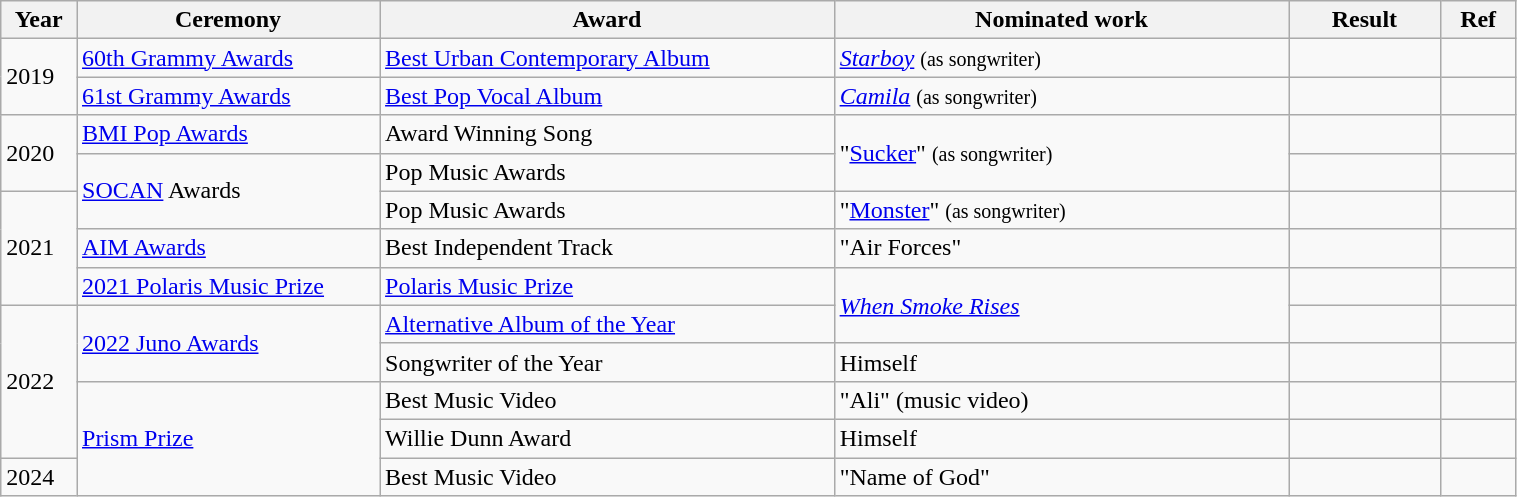<table class="wikitable" width="80%">
<tr>
<th width="5%">Year</th>
<th width="20%">Ceremony</th>
<th width="30%">Award</th>
<th width="30%">Nominated work</th>
<th width="10%">Result</th>
<th width="5%">Ref</th>
</tr>
<tr>
<td rowspan="2">2019</td>
<td><a href='#'>60th Grammy Awards</a></td>
<td><a href='#'>Best Urban Contemporary Album</a></td>
<td><em><a href='#'>Starboy</a></em> <small>(as songwriter)</small></td>
<td></td>
<td></td>
</tr>
<tr>
<td><a href='#'>61st Grammy Awards</a></td>
<td><a href='#'>Best Pop Vocal Album</a></td>
<td><em><a href='#'>Camila</a></em> <small>(as songwriter)</small></td>
<td></td>
<td></td>
</tr>
<tr>
<td rowspan="2">2020</td>
<td><a href='#'>BMI Pop Awards</a></td>
<td>Award Winning Song</td>
<td rowspan="2">"<a href='#'>Sucker</a>" <small>(as songwriter)</small></td>
<td></td>
<td></td>
</tr>
<tr>
<td rowspan="2"><a href='#'>SOCAN</a> Awards</td>
<td>Pop Music Awards</td>
<td></td>
<td></td>
</tr>
<tr>
<td rowspan="3">2021</td>
<td>Pop Music Awards</td>
<td>"<a href='#'>Monster</a>" <small>(as songwriter)</small></td>
<td></td>
<td></td>
</tr>
<tr>
<td><a href='#'>AIM Awards</a></td>
<td>Best Independent Track</td>
<td>"Air Forces"</td>
<td></td>
<td></td>
</tr>
<tr>
<td><a href='#'>2021 Polaris Music Prize</a></td>
<td><a href='#'>Polaris Music Prize</a></td>
<td rowspan="2"><em><a href='#'>When Smoke Rises</a></em></td>
<td></td>
<td></td>
</tr>
<tr>
<td rowspan="4">2022</td>
<td rowspan="2"><a href='#'>2022 Juno Awards</a></td>
<td><a href='#'>Alternative Album of the Year</a></td>
<td></td>
<td></td>
</tr>
<tr>
<td>Songwriter of the Year</td>
<td>Himself</td>
<td></td>
<td></td>
</tr>
<tr>
<td rowspan="3"><a href='#'>Prism Prize</a></td>
<td>Best Music Video</td>
<td>"Ali" (music video)</td>
<td></td>
<td></td>
</tr>
<tr>
<td>Willie Dunn Award</td>
<td>Himself</td>
<td></td>
<td></td>
</tr>
<tr>
<td>2024</td>
<td>Best Music Video</td>
<td>"Name of God"</td>
<td></td>
<td></td>
</tr>
</table>
